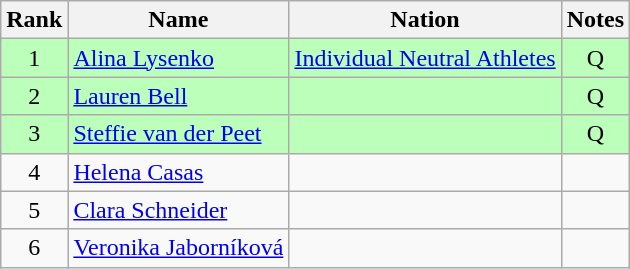<table class="wikitable sortable" style="text-align:center">
<tr>
<th>Rank</th>
<th>Name</th>
<th>Nation</th>
<th>Notes</th>
</tr>
<tr bgcolor=bbffbb>
<td>1</td>
<td align=left><a href='#'>Alina Lysenko</a></td>
<td align=left><a href='#'>Individual Neutral Athletes</a></td>
<td>Q</td>
</tr>
<tr bgcolor=bbffbb>
<td>2</td>
<td align=left><a href='#'>Lauren Bell</a></td>
<td align=left></td>
<td>Q</td>
</tr>
<tr bgcolor=bbffbb>
<td>3</td>
<td align=left><a href='#'>Steffie van der Peet</a></td>
<td align=left></td>
<td>Q</td>
</tr>
<tr>
<td>4</td>
<td align=left><a href='#'>Helena Casas</a></td>
<td align=left></td>
<td></td>
</tr>
<tr>
<td>5</td>
<td align=left><a href='#'>Clara Schneider</a></td>
<td align=left></td>
<td></td>
</tr>
<tr>
<td>6</td>
<td align=left><a href='#'>Veronika Jaborníková</a></td>
<td align=left></td>
<td></td>
</tr>
</table>
